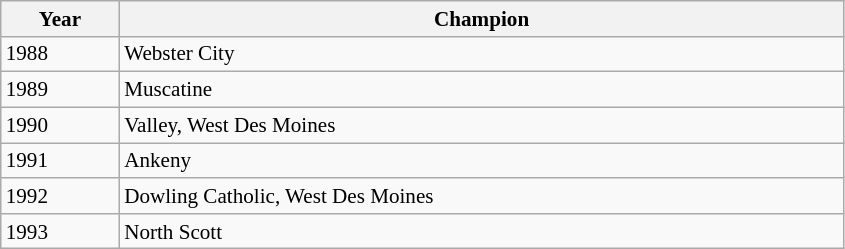<table class="wikitable collapsible collapsed" style="font-size:88%; min-width:40em">
<tr>
<th>Year</th>
<th>Champion</th>
</tr>
<tr>
<td>1988</td>
<td>Webster City</td>
</tr>
<tr>
<td>1989</td>
<td>Muscatine</td>
</tr>
<tr>
<td>1990</td>
<td>Valley, West Des Moines</td>
</tr>
<tr>
<td>1991</td>
<td>Ankeny</td>
</tr>
<tr>
<td>1992</td>
<td>Dowling Catholic, West Des Moines</td>
</tr>
<tr>
<td>1993</td>
<td>North Scott</td>
</tr>
</table>
